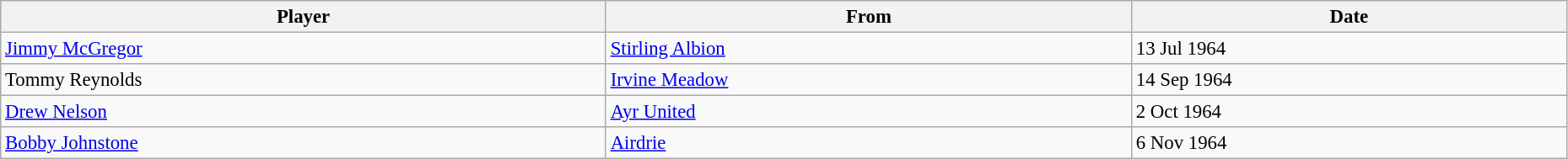<table class="wikitable" style="text-align:center; font-size:95%;width:98%; text-align:left">
<tr>
<th>Player</th>
<th>From</th>
<th>Date</th>
</tr>
<tr>
<td> <a href='#'>Jimmy McGregor</a></td>
<td> <a href='#'>Stirling Albion</a></td>
<td>13 Jul 1964</td>
</tr>
<tr>
<td> Tommy Reynolds</td>
<td> <a href='#'>Irvine Meadow</a></td>
<td>14 Sep 1964</td>
</tr>
<tr>
<td> <a href='#'>Drew Nelson</a></td>
<td> <a href='#'>Ayr United</a></td>
<td>2 Oct 1964</td>
</tr>
<tr>
<td> <a href='#'>Bobby Johnstone</a></td>
<td> <a href='#'>Airdrie</a></td>
<td>6 Nov 1964</td>
</tr>
</table>
